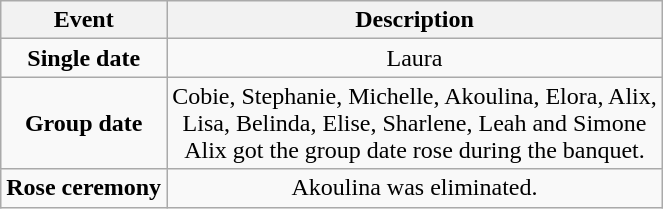<table class="wikitable sortable" style="text-align:center;">
<tr>
<th>Event</th>
<th>Description</th>
</tr>
<tr>
<td><strong>Single date</strong></td>
<td>Laura</td>
</tr>
<tr>
<td><strong>Group date</strong></td>
<td>Cobie, Stephanie, Michelle, Akoulina, Elora, Alix,<br>Lisa, Belinda, Elise, Sharlene, Leah and Simone<br>Alix got the group date rose during the banquet.</td>
</tr>
<tr>
<td><strong>Rose ceremony</strong></td>
<td>Akoulina was eliminated.</td>
</tr>
</table>
